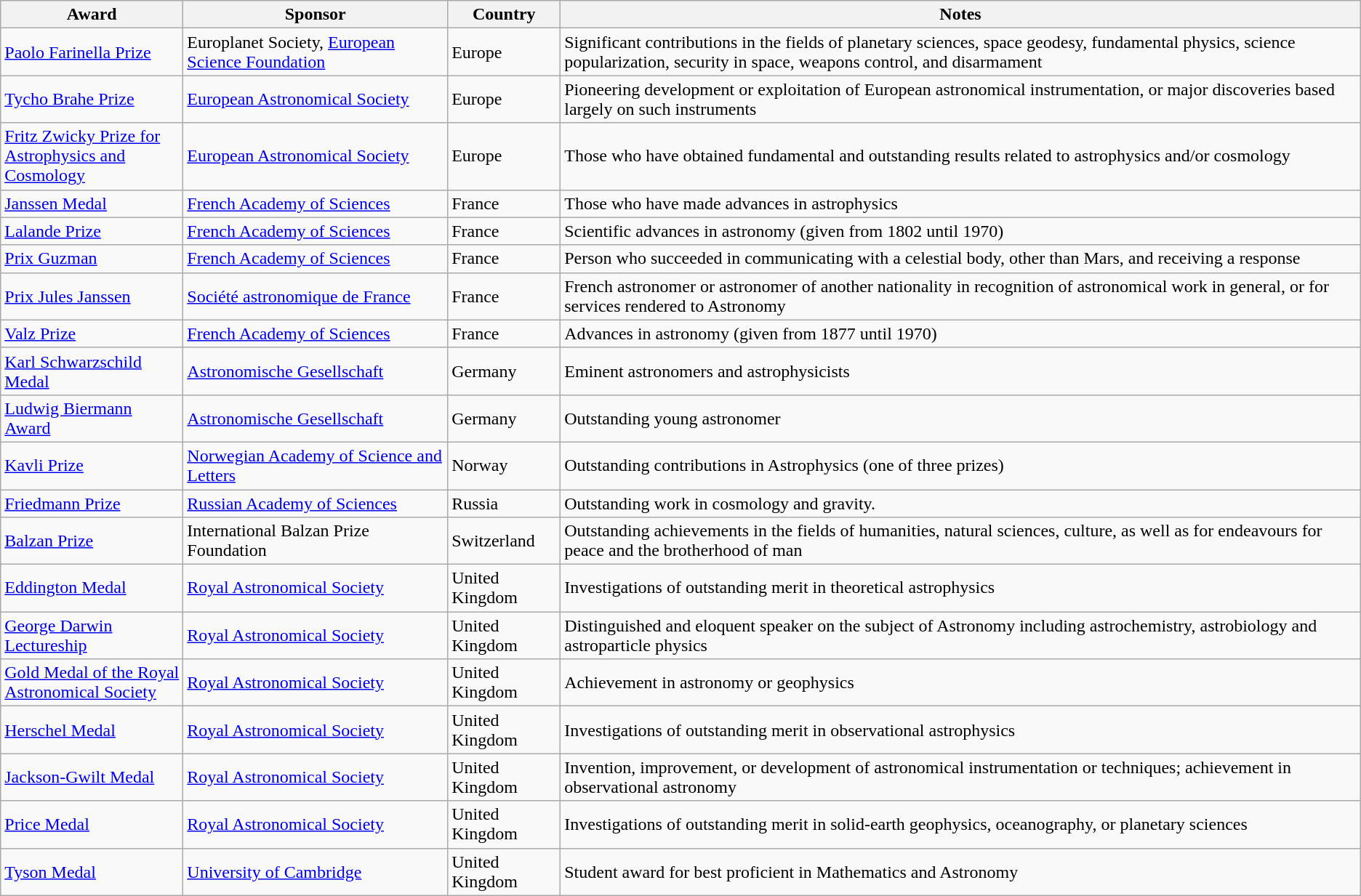<table Class="wikitable sortable">
<tr>
<th style="width:10em;">Award</th>
<th>Sponsor</th>
<th style="width:6em;">Country</th>
<th>Notes</th>
</tr>
<tr>
<td><a href='#'>Paolo Farinella Prize</a></td>
<td>Europlanet Society, <a href='#'>European Science Foundation</a></td>
<td>Europe</td>
<td>Significant contributions in the fields of planetary sciences, space geodesy, fundamental physics, science popularization, security in space, weapons control, and disarmament</td>
</tr>
<tr>
<td><a href='#'>Tycho Brahe Prize</a></td>
<td><a href='#'>European Astronomical Society</a></td>
<td>Europe</td>
<td>Pioneering development or exploitation of European astronomical instrumentation, or major discoveries based largely on such instruments</td>
</tr>
<tr>
<td><a href='#'>Fritz Zwicky Prize for Astrophysics and Cosmology</a></td>
<td><a href='#'>European Astronomical Society</a></td>
<td>Europe</td>
<td>Those who have obtained fundamental and outstanding results related to astrophysics and/or cosmology</td>
</tr>
<tr>
<td><a href='#'>Janssen Medal</a></td>
<td><a href='#'>French Academy of Sciences</a></td>
<td>France</td>
<td>Those who have made advances in astrophysics</td>
</tr>
<tr>
<td><a href='#'>Lalande Prize</a></td>
<td><a href='#'>French Academy of Sciences</a></td>
<td>France</td>
<td>Scientific advances in astronomy (given from 1802 until 1970)</td>
</tr>
<tr>
<td><a href='#'>Prix Guzman</a></td>
<td><a href='#'>French Academy of Sciences</a></td>
<td>France</td>
<td>Person who succeeded in communicating with a celestial body, other than Mars, and receiving a response</td>
</tr>
<tr>
<td><a href='#'>Prix Jules Janssen</a></td>
<td><a href='#'>Société astronomique de France</a></td>
<td>France</td>
<td>French astronomer or astronomer of another nationality in recognition of astronomical work in general, or for services rendered to Astronomy</td>
</tr>
<tr>
<td><a href='#'>Valz Prize</a></td>
<td><a href='#'>French Academy of Sciences</a></td>
<td>France</td>
<td>Advances in astronomy (given from 1877 until 1970)</td>
</tr>
<tr>
<td><a href='#'>Karl Schwarzschild Medal</a></td>
<td><a href='#'>Astronomische Gesellschaft</a></td>
<td>Germany</td>
<td>Eminent astronomers and astrophysicists</td>
</tr>
<tr>
<td><a href='#'>Ludwig Biermann Award</a></td>
<td><a href='#'>Astronomische Gesellschaft</a></td>
<td>Germany</td>
<td>Outstanding young astronomer</td>
</tr>
<tr>
<td><a href='#'>Kavli Prize</a></td>
<td><a href='#'>Norwegian Academy of Science and Letters</a></td>
<td>Norway</td>
<td>Outstanding contributions in Astrophysics (one of three prizes)</td>
</tr>
<tr>
<td><a href='#'>Friedmann Prize</a></td>
<td><a href='#'>Russian Academy of Sciences</a></td>
<td>Russia</td>
<td>Outstanding work in cosmology and gravity.</td>
</tr>
<tr>
<td><a href='#'>Balzan Prize</a></td>
<td>International Balzan Prize Foundation</td>
<td>Switzerland</td>
<td>Outstanding achievements in the fields of humanities, natural sciences, culture, as well as for endeavours for peace and the brotherhood of man</td>
</tr>
<tr>
<td><a href='#'>Eddington Medal</a></td>
<td><a href='#'>Royal Astronomical Society</a></td>
<td>United Kingdom</td>
<td>Investigations of outstanding merit in theoretical astrophysics</td>
</tr>
<tr>
<td><a href='#'>George Darwin Lectureship</a></td>
<td><a href='#'>Royal Astronomical Society</a></td>
<td>United Kingdom</td>
<td>Distinguished and eloquent speaker on the subject of Astronomy including astrochemistry, astrobiology and astroparticle physics</td>
</tr>
<tr>
<td><a href='#'>Gold Medal of the Royal Astronomical Society</a></td>
<td><a href='#'>Royal Astronomical Society</a></td>
<td>United Kingdom</td>
<td>Achievement in astronomy or geophysics</td>
</tr>
<tr>
<td><a href='#'>Herschel Medal</a></td>
<td><a href='#'>Royal Astronomical Society</a></td>
<td>United Kingdom</td>
<td>Investigations of outstanding merit in observational astrophysics</td>
</tr>
<tr>
<td><a href='#'>Jackson-Gwilt Medal</a></td>
<td><a href='#'>Royal Astronomical Society</a></td>
<td>United Kingdom</td>
<td>Invention, improvement, or development of astronomical instrumentation or techniques; achievement in observational astronomy</td>
</tr>
<tr>
<td><a href='#'>Price Medal</a></td>
<td><a href='#'>Royal Astronomical Society</a></td>
<td>United Kingdom</td>
<td>Investigations of outstanding merit in solid-earth geophysics, oceanography, or planetary sciences</td>
</tr>
<tr>
<td><a href='#'>Tyson Medal</a></td>
<td><a href='#'>University of Cambridge</a></td>
<td>United Kingdom</td>
<td>Student award for best proficient in Mathematics and Astronomy</td>
</tr>
</table>
